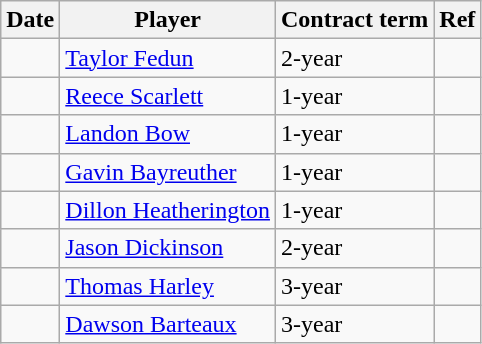<table class="wikitable">
<tr>
<th>Date</th>
<th>Player</th>
<th>Contract term</th>
<th>Ref</th>
</tr>
<tr>
<td></td>
<td><a href='#'>Taylor Fedun</a></td>
<td>2-year</td>
<td></td>
</tr>
<tr>
<td></td>
<td><a href='#'>Reece Scarlett</a></td>
<td>1-year</td>
<td></td>
</tr>
<tr>
<td></td>
<td><a href='#'>Landon Bow</a></td>
<td>1-year</td>
<td></td>
</tr>
<tr>
<td></td>
<td><a href='#'>Gavin Bayreuther</a></td>
<td>1-year</td>
<td></td>
</tr>
<tr>
<td></td>
<td><a href='#'>Dillon Heatherington</a></td>
<td>1-year</td>
<td></td>
</tr>
<tr>
<td></td>
<td><a href='#'>Jason Dickinson</a></td>
<td>2-year</td>
<td></td>
</tr>
<tr>
<td></td>
<td><a href='#'>Thomas Harley</a></td>
<td>3-year</td>
<td></td>
</tr>
<tr>
<td></td>
<td><a href='#'>Dawson Barteaux</a></td>
<td>3-year</td>
<td></td>
</tr>
</table>
